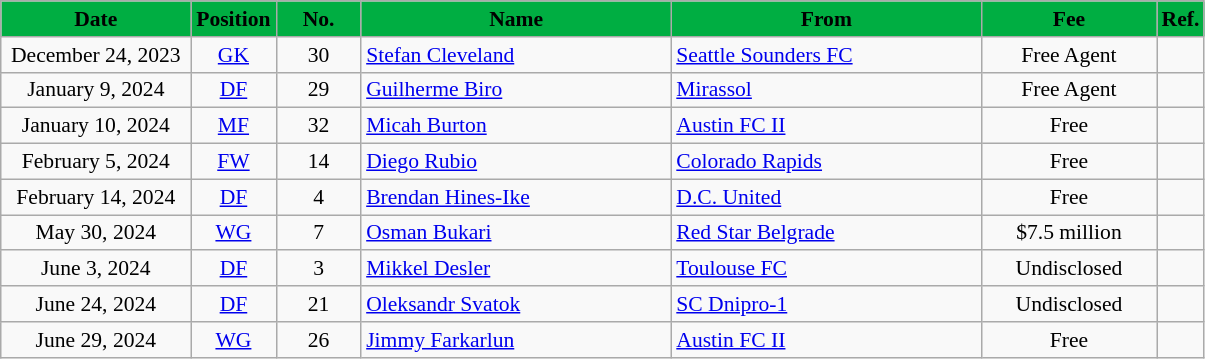<table class="wikitable" style="text-align:center; font-size:90%; ">
<tr>
<th style="background:#00AE42; color:#000000; width:120px;">Date</th>
<th style="background:#00AE42; color:#000000; width:50px;">Position</th>
<th style="background:#00AE42; color:#000000; width:50px;">No.</th>
<th style="background:#00AE42; color:#000000; width:200px;">Name</th>
<th style="background:#00AE42; color:#000000; width:200px;">From</th>
<th style="background:#00AE42; color:#000000; width:110px;">Fee</th>
<th style="background:#00AE42; color:#000000; width:25px;">Ref.</th>
</tr>
<tr>
<td>December 24, 2023</td>
<td><a href='#'>GK</a></td>
<td>30</td>
<td align="left"> <a href='#'>Stefan Cleveland</a></td>
<td align="left"> <a href='#'>Seattle Sounders FC</a></td>
<td>Free Agent</td>
<td></td>
</tr>
<tr>
<td>January 9, 2024</td>
<td><a href='#'>DF</a></td>
<td>29</td>
<td align="left"> <a href='#'>Guilherme Biro</a></td>
<td align="left"> <a href='#'>Mirassol</a></td>
<td>Free Agent</td>
<td></td>
</tr>
<tr>
<td>January 10, 2024</td>
<td><a href='#'>MF</a></td>
<td>32</td>
<td align="left"> <a href='#'>Micah Burton</a></td>
<td align="left"> <a href='#'>Austin FC II</a></td>
<td>Free</td>
<td></td>
</tr>
<tr>
<td>February 5, 2024</td>
<td><a href='#'>FW</a></td>
<td>14</td>
<td align="left"> <a href='#'>Diego Rubio</a></td>
<td align="left"> <a href='#'>Colorado Rapids</a></td>
<td>Free</td>
<td></td>
</tr>
<tr>
<td>February 14, 2024</td>
<td><a href='#'>DF</a></td>
<td>4</td>
<td align="left"> <a href='#'>Brendan Hines-Ike</a></td>
<td align="left"> <a href='#'>D.C. United</a></td>
<td>Free</td>
<td></td>
</tr>
<tr>
<td>May 30, 2024</td>
<td><a href='#'>WG</a></td>
<td>7</td>
<td align="left"> <a href='#'>Osman Bukari</a></td>
<td align="left"> <a href='#'>Red Star Belgrade</a></td>
<td>$7.5 million</td>
<td></td>
</tr>
<tr>
<td>June 3, 2024</td>
<td><a href='#'>DF</a></td>
<td>3</td>
<td align="left"> <a href='#'>Mikkel Desler</a></td>
<td align="left"> <a href='#'>Toulouse FC</a></td>
<td>Undisclosed</td>
<td></td>
</tr>
<tr>
<td>June 24, 2024</td>
<td><a href='#'>DF</a></td>
<td>21</td>
<td align="left"> <a href='#'>Oleksandr Svatok</a></td>
<td align="left"> <a href='#'>SC Dnipro-1</a></td>
<td>Undisclosed</td>
<td></td>
</tr>
<tr>
<td>June 29, 2024</td>
<td><a href='#'>WG</a></td>
<td>26</td>
<td align="left"> <a href='#'>Jimmy Farkarlun</a></td>
<td align="left"> <a href='#'>Austin FC II</a></td>
<td>Free</td>
<td></td>
</tr>
</table>
